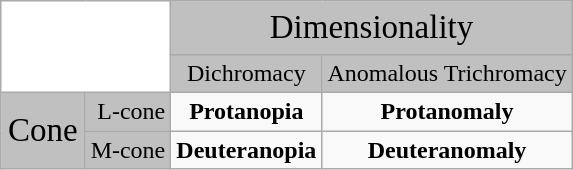<table class="wikitable" style = "float: right; margin-left:15px">
<tr style="background-color:#ffffff;">
<td style="border-style: none;"></td>
<td style="border-style: none;"></td>
<td colspan="2" style="text-align:center; font-size:22px; background-color:#c0c0c0;">Dimensionality</td>
</tr>
<tr style="background-color:#ffffff;">
<td style="border-style: none;"></td>
<td style="border-style: none;"></td>
<td style="text-align:center; background-color:#c0c0c0;">Dichromacy</td>
<td style="text-align:center; background-color:#c0c0c0;">Anomalous Trichromacy</td>
</tr>
<tr style="text-align:center;">
<td rowspan="2" style="vertical-align:middle; font-size:22px; background-color:#c0c0c0; text-align:left;">Cone</td>
<td style="text-align:right; background-color:#c0c0c0;">L-cone</td>
<td style="font-weight:bold;">Protanopia</td>
<td style="font-weight:bold;">Protanomaly</td>
</tr>
<tr style="text-align:center;">
<td style="text-align:right; background-color:#c0c0c0;">M-cone</td>
<td style="font-weight:bold;">Deuteranopia</td>
<td style="font-weight:bold;">Deuteranomaly</td>
</tr>
</table>
